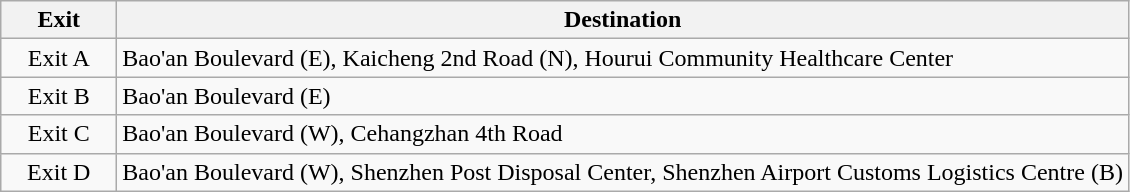<table class="wikitable">
<tr>
<th style="width:70px">Exit</th>
<th>Destination</th>
</tr>
<tr>
<td align="center">Exit A</td>
<td>Bao'an Boulevard (E), Kaicheng 2nd Road (N), Hourui Community Healthcare Center</td>
</tr>
<tr>
<td align="center">Exit B</td>
<td>Bao'an Boulevard (E)</td>
</tr>
<tr>
<td align="center">Exit C</td>
<td>Bao'an Boulevard (W), Cehangzhan 4th Road</td>
</tr>
<tr>
<td align="center">Exit D</td>
<td>Bao'an Boulevard (W), Shenzhen Post Disposal Center, Shenzhen Airport Customs Logistics Centre (B)</td>
</tr>
</table>
